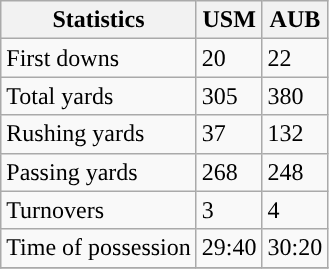<table class="wikitable">
<tr>
<th>Statistics</th>
<th>USM</th>
<th>AUB</th>
</tr>
<tr>
<td>First downs</td>
<td>20</td>
<td>22</td>
</tr>
<tr>
<td>Total yards</td>
<td>305</td>
<td>380</td>
</tr>
<tr>
<td>Rushing yards</td>
<td>37</td>
<td>132</td>
</tr>
<tr>
<td>Passing yards</td>
<td>268</td>
<td>248</td>
</tr>
<tr>
<td>Turnovers</td>
<td>3</td>
<td>4</td>
</tr>
<tr>
<td>Time of possession</td>
<td>29:40</td>
<td>30:20</td>
</tr>
<tr>
</tr>
</table>
